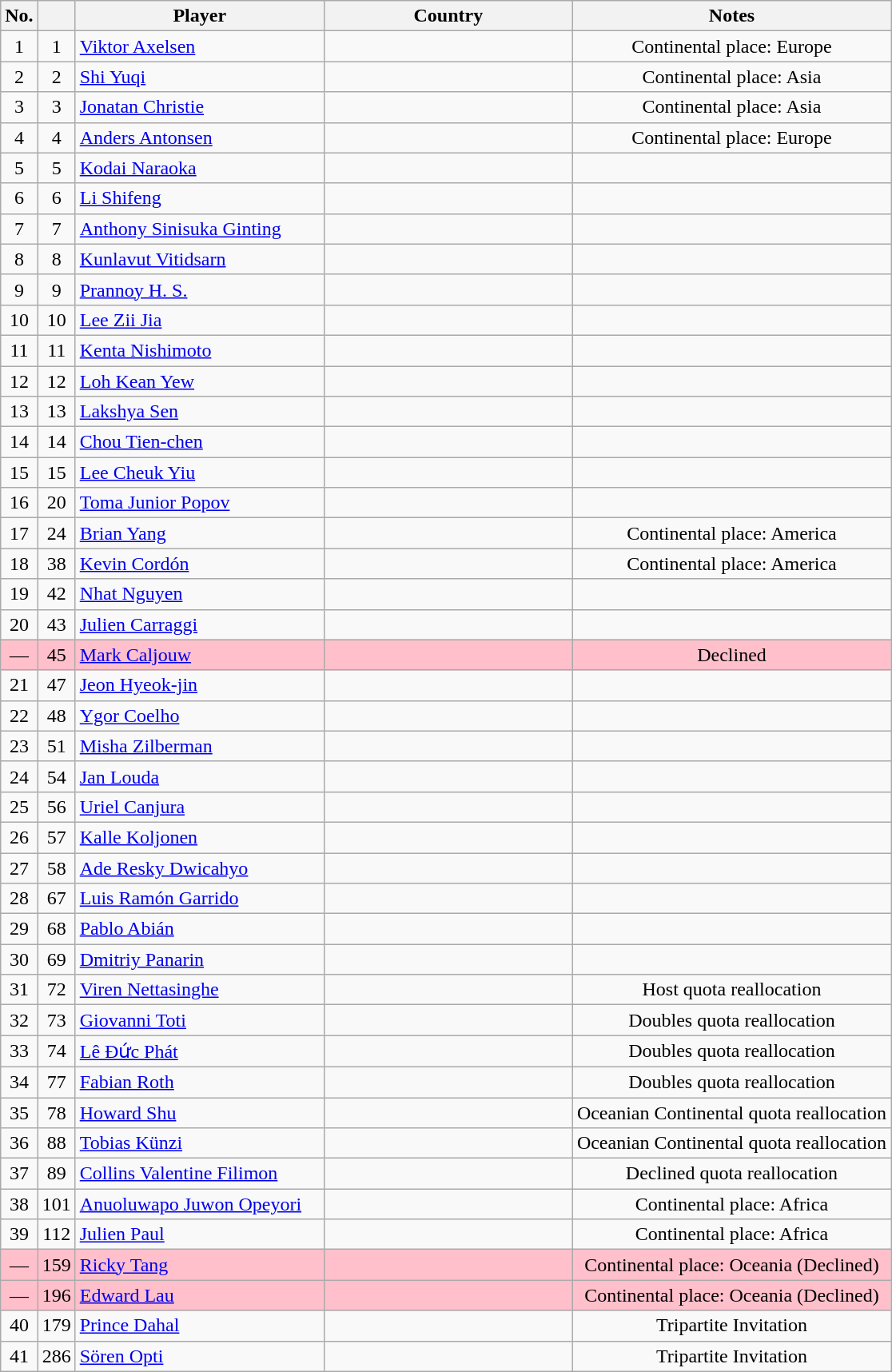<table class="wikitable sortable" style="text-align:center">
<tr>
<th>No.</th>
<th></th>
<th width="200">Player</th>
<th width="200">Country</th>
<th>Notes</th>
</tr>
<tr>
<td>1</td>
<td>1</td>
<td align=left><a href='#'>Viktor Axelsen</a></td>
<td align=left></td>
<td>Continental place: Europe</td>
</tr>
<tr>
<td>2</td>
<td>2</td>
<td align=left><a href='#'>Shi Yuqi</a></td>
<td align=left></td>
<td>Continental place: Asia</td>
</tr>
<tr bgcolor=>
<td>3</td>
<td>3</td>
<td align=left><a href='#'>Jonatan Christie</a></td>
<td align=left></td>
<td>Continental place: Asia</td>
</tr>
<tr bgcolor=>
<td>4</td>
<td>4</td>
<td align=left><a href='#'>Anders Antonsen</a></td>
<td align=left></td>
<td>Continental place: Europe</td>
</tr>
<tr>
<td>5</td>
<td>5</td>
<td align=left><a href='#'>Kodai Naraoka</a></td>
<td align=left></td>
<td></td>
</tr>
<tr>
<td>6</td>
<td>6</td>
<td align=left><a href='#'>Li Shifeng</a></td>
<td align=left></td>
<td></td>
</tr>
<tr>
<td>7</td>
<td>7</td>
<td align=left><a href='#'>Anthony Sinisuka Ginting</a></td>
<td align=left></td>
<td></td>
</tr>
<tr>
<td>8</td>
<td>8</td>
<td align=left><a href='#'>Kunlavut Vitidsarn</a></td>
<td align=left></td>
<td></td>
</tr>
<tr>
<td>9</td>
<td>9</td>
<td align=left><a href='#'>Prannoy H. S.</a></td>
<td align=left></td>
<td></td>
</tr>
<tr>
<td>10</td>
<td>10</td>
<td align=left><a href='#'>Lee Zii Jia</a></td>
<td align=left></td>
<td></td>
</tr>
<tr>
<td>11</td>
<td>11</td>
<td align=left><a href='#'>Kenta Nishimoto</a></td>
<td align=left></td>
<td></td>
</tr>
<tr>
<td>12</td>
<td>12</td>
<td align=left><a href='#'>Loh Kean Yew</a></td>
<td align=left></td>
<td></td>
</tr>
<tr>
<td>13</td>
<td>13</td>
<td align=left><a href='#'>Lakshya Sen</a></td>
<td align=left></td>
<td></td>
</tr>
<tr>
<td>14</td>
<td>14</td>
<td align=left><a href='#'>Chou Tien-chen</a></td>
<td align=left></td>
<td></td>
</tr>
<tr>
<td>15</td>
<td>15</td>
<td align=left><a href='#'>Lee Cheuk Yiu</a></td>
<td align=left></td>
<td></td>
</tr>
<tr>
<td>16</td>
<td>20</td>
<td align=left><a href='#'>Toma Junior Popov</a></td>
<td align=left></td>
<td></td>
</tr>
<tr>
<td>17</td>
<td>24</td>
<td align=left><a href='#'>Brian Yang</a></td>
<td align=left></td>
<td>Continental place: America</td>
</tr>
<tr>
<td>18</td>
<td>38</td>
<td align=left><a href='#'>Kevin Cordón</a></td>
<td align=left></td>
<td>Continental place: America</td>
</tr>
<tr>
<td>19</td>
<td>42</td>
<td align=left><a href='#'>Nhat Nguyen</a></td>
<td align=left></td>
<td></td>
</tr>
<tr>
<td>20</td>
<td>43</td>
<td align=left><a href='#'>Julien Carraggi</a></td>
<td align=left></td>
<td></td>
</tr>
<tr bgcolor=#ffc0cb>
<td>—</td>
<td>45</td>
<td align=left><a href='#'>Mark Caljouw</a></td>
<td align=left></td>
<td>Declined</td>
</tr>
<tr>
<td>21</td>
<td>47</td>
<td align=left><a href='#'>Jeon Hyeok-jin</a></td>
<td align=left></td>
<td></td>
</tr>
<tr>
<td>22</td>
<td>48</td>
<td align=left><a href='#'>Ygor Coelho</a></td>
<td align=left></td>
<td></td>
</tr>
<tr>
<td>23</td>
<td>51</td>
<td align=left><a href='#'>Misha Zilberman</a></td>
<td align=left></td>
<td></td>
</tr>
<tr>
<td>24</td>
<td>54</td>
<td align=left><a href='#'>Jan Louda</a></td>
<td align=left></td>
<td></td>
</tr>
<tr>
<td>25</td>
<td>56</td>
<td align=left><a href='#'>Uriel Canjura</a></td>
<td align=left></td>
<td></td>
</tr>
<tr>
<td>26</td>
<td>57</td>
<td align=left><a href='#'>Kalle Koljonen</a></td>
<td align=left></td>
<td></td>
</tr>
<tr>
<td>27</td>
<td>58</td>
<td align=left><a href='#'>Ade Resky Dwicahyo</a></td>
<td align=left></td>
<td></td>
</tr>
<tr>
<td>28</td>
<td>67</td>
<td align=left><a href='#'>Luis Ramón Garrido</a></td>
<td align=left></td>
<td></td>
</tr>
<tr>
<td>29</td>
<td>68</td>
<td align=left><a href='#'>Pablo Abián</a></td>
<td align=left></td>
<td></td>
</tr>
<tr>
<td>30</td>
<td>69</td>
<td align=left><a href='#'>Dmitriy Panarin</a></td>
<td align=left></td>
<td></td>
</tr>
<tr>
<td>31</td>
<td>72</td>
<td align=left><a href='#'>Viren Nettasinghe</a></td>
<td align=left></td>
<td>Host quota reallocation</td>
</tr>
<tr>
<td>32</td>
<td>73</td>
<td align=left><a href='#'>Giovanni Toti</a></td>
<td align=left></td>
<td>Doubles quota reallocation</td>
</tr>
<tr>
<td>33</td>
<td>74</td>
<td align=left><a href='#'>Lê Đức Phát</a></td>
<td align=left></td>
<td>Doubles quota reallocation</td>
</tr>
<tr>
<td>34</td>
<td>77</td>
<td align=left><a href='#'>Fabian Roth</a></td>
<td align=left></td>
<td>Doubles quota reallocation</td>
</tr>
<tr>
<td>35</td>
<td>78</td>
<td align=left><a href='#'>Howard Shu</a></td>
<td align=left></td>
<td>Oceanian Continental quota reallocation</td>
</tr>
<tr>
<td>36</td>
<td>88</td>
<td align=left><a href='#'>Tobias Künzi</a></td>
<td align=left></td>
<td>Oceanian Continental quota reallocation</td>
</tr>
<tr>
<td>37</td>
<td>89</td>
<td align=left><a href='#'>Collins Valentine Filimon</a></td>
<td align=left></td>
<td>Declined quota reallocation</td>
</tr>
<tr>
<td>38</td>
<td>101</td>
<td align=left><a href='#'>Anuoluwapo Juwon Opeyori</a></td>
<td align=left></td>
<td>Continental place: Africa</td>
</tr>
<tr>
<td>39</td>
<td>112</td>
<td align=left><a href='#'>Julien Paul</a></td>
<td align=left></td>
<td>Continental place: Africa</td>
</tr>
<tr bgcolor=#ffc0cb>
<td>—</td>
<td>159</td>
<td align=left><a href='#'>Ricky Tang</a></td>
<td align=left></td>
<td>Continental place: Oceania (Declined)</td>
</tr>
<tr bgcolor=#ffc0cb>
<td>—</td>
<td>196</td>
<td align=left><a href='#'>Edward Lau</a></td>
<td align=left></td>
<td>Continental place: Oceania (Declined)</td>
</tr>
<tr>
<td>40</td>
<td>179</td>
<td align=left><a href='#'>Prince Dahal</a></td>
<td align=left></td>
<td>Tripartite Invitation</td>
</tr>
<tr>
<td>41</td>
<td>286</td>
<td align=left><a href='#'>Sören Opti</a></td>
<td align=left></td>
<td>Tripartite Invitation</td>
</tr>
</table>
